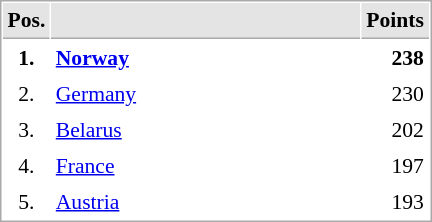<table cellspacing="1" cellpadding="3" style="border:1px solid #AAAAAA;font-size:90%">
<tr bgcolor="#E4E4E4">
<th style="border-bottom:1px solid #AAAAAA" width=10>Pos.</th>
<th style="border-bottom:1px solid #AAAAAA" width=200></th>
<th style="border-bottom:1px solid #AAAAAA" width=20>Points</th>
</tr>
<tr>
<td align="center"><strong>1.</strong></td>
<td> <strong><a href='#'>Norway</a></strong></td>
<td align="right"><strong>238</strong></td>
</tr>
<tr>
<td align="center">2.</td>
<td> <a href='#'>Germany</a></td>
<td align="right">230</td>
</tr>
<tr>
<td align="center">3.</td>
<td> <a href='#'>Belarus</a></td>
<td align="right">202</td>
</tr>
<tr>
<td align="center">4.</td>
<td> <a href='#'>France</a></td>
<td align="right">197</td>
</tr>
<tr>
<td align="center">5.</td>
<td> <a href='#'>Austria</a></td>
<td align="right">193</td>
</tr>
</table>
